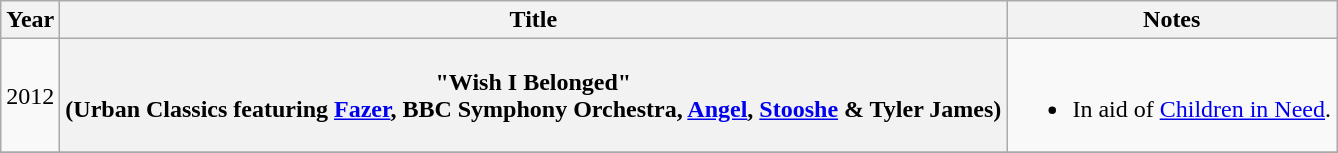<table class="wikitable plainrowheaders" style="text-align:center;" border="1">
<tr>
<th scope="col">Year</th>
<th scope="col">Title</th>
<th scope="col">Notes</th>
</tr>
<tr>
<td>2012</td>
<th scope="row">"Wish I Belonged"<br><span>(Urban Classics featuring <a href='#'>Fazer</a>, BBC Symphony Orchestra, <a href='#'>Angel</a>, <a href='#'>Stooshe</a> & Tyler James)</span></th>
<td><br><ul><li>In aid of <a href='#'>Children in Need</a>.</li></ul></td>
</tr>
<tr>
</tr>
</table>
